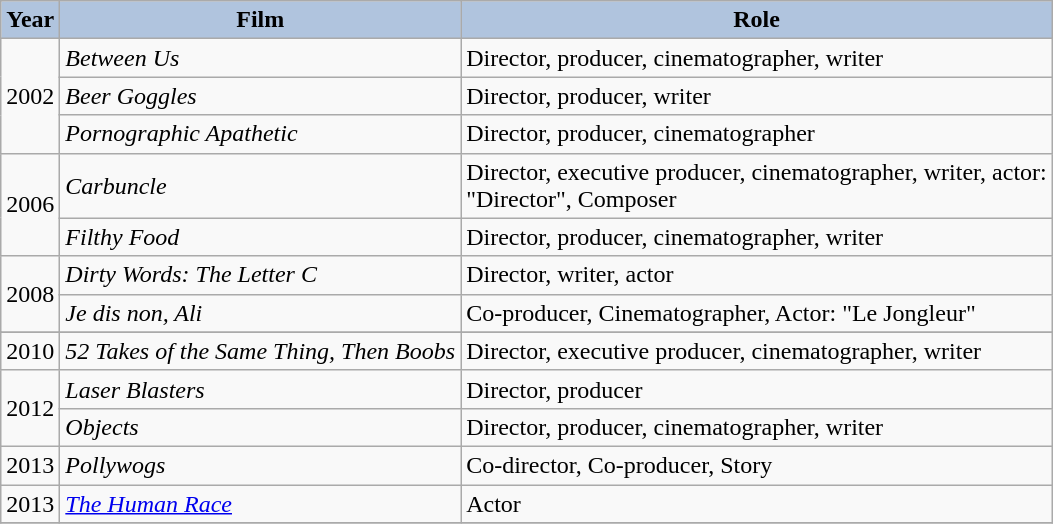<table class="wikitable">
<tr>
<th style="background:#B0C4DE;">Year</th>
<th style="background:#B0C4DE;">Film</th>
<th style="background:#B0C4DE;">Role</th>
</tr>
<tr>
<td rowspan="3">2002</td>
<td><em>Between Us</em></td>
<td>Director, producer, cinematographer, writer</td>
</tr>
<tr>
<td><em>Beer Goggles </em></td>
<td>Director, producer, writer</td>
</tr>
<tr>
<td><em>Pornographic Apathetic</em></td>
<td>Director, producer, cinematographer</td>
</tr>
<tr>
<td rowspan="2">2006</td>
<td><em>Carbuncle</em></td>
<td>Director, executive producer, cinematographer, writer, actor:<br>"Director", Composer</td>
</tr>
<tr>
<td><em>Filthy Food</em></td>
<td>Director, producer, cinematographer, writer</td>
</tr>
<tr>
<td rowspan="2">2008</td>
<td><em>Dirty Words: The Letter C </em></td>
<td>Director, writer, actor</td>
</tr>
<tr>
<td><em>Je dis non, Ali </em></td>
<td>Co-producer, Cinematographer, Actor: "Le Jongleur"</td>
</tr>
<tr>
</tr>
<tr>
<td>2010</td>
<td><em>52 Takes of the Same Thing, Then Boobs</em></td>
<td>Director, executive producer, cinematographer, writer</td>
</tr>
<tr>
<td rowspan="2">2012</td>
<td><em>Laser Blasters</em></td>
<td>Director, producer</td>
</tr>
<tr>
<td><em>Objects</em></td>
<td>Director, producer, cinematographer, writer</td>
</tr>
<tr>
<td>2013</td>
<td><em>Pollywogs</em></td>
<td>Co-director, Co-producer, Story</td>
</tr>
<tr>
<td>2013</td>
<td><em><a href='#'>The Human Race</a></em></td>
<td>Actor</td>
</tr>
<tr>
</tr>
</table>
